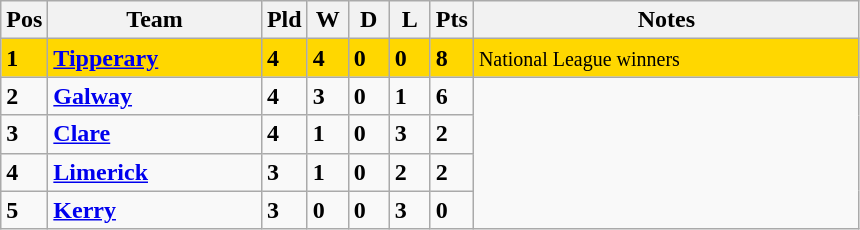<table class="wikitable" style="text-align: centre;">
<tr>
<th width=20>Pos</th>
<th width=135>Team</th>
<th width=20>Pld</th>
<th width=20>W</th>
<th width=20>D</th>
<th width=20>L</th>
<th width=20>Pts</th>
<th width=250>Notes</th>
</tr>
<tr style="background:gold;">
<td><strong>1</strong></td>
<td align=left><strong> <a href='#'>Tipperary</a> </strong></td>
<td><strong>4</strong></td>
<td><strong>4</strong></td>
<td><strong>0</strong></td>
<td><strong>0</strong></td>
<td><strong>8</strong></td>
<td><small>National League winners</small></td>
</tr>
<tr>
<td><strong>2</strong></td>
<td align=left><strong> <a href='#'>Galway</a> </strong></td>
<td><strong>4</strong></td>
<td><strong>3</strong></td>
<td><strong>0</strong></td>
<td><strong>1</strong></td>
<td><strong>6</strong></td>
</tr>
<tr>
<td><strong>3</strong></td>
<td align=left><strong> <a href='#'>Clare</a> </strong></td>
<td><strong>4</strong></td>
<td><strong>1</strong></td>
<td><strong>0</strong></td>
<td><strong>3</strong></td>
<td><strong>2</strong></td>
</tr>
<tr>
<td><strong>4</strong></td>
<td align=left><strong> <a href='#'>Limerick</a> </strong></td>
<td><strong>3</strong></td>
<td><strong>1</strong></td>
<td><strong>0</strong></td>
<td><strong>2</strong></td>
<td><strong>2</strong></td>
</tr>
<tr>
<td><strong>5</strong></td>
<td align=left><strong> <a href='#'>Kerry</a> </strong></td>
<td><strong>3</strong></td>
<td><strong>0</strong></td>
<td><strong>0</strong></td>
<td><strong>3</strong></td>
<td><strong>0</strong></td>
</tr>
</table>
